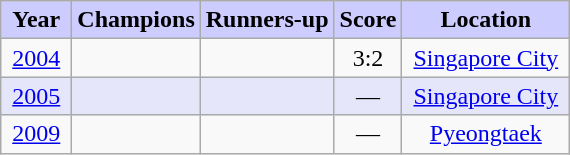<table class="wikitable">
<tr align="center" bgcolor="ccccff">
<td><strong>Year</strong></td>
<td><strong>Champions</strong></td>
<td><strong>Runners-up</strong></td>
<td><strong>Score</strong></td>
<td><strong>Location</strong></td>
</tr>
<tr>
<td style="text-align: center;"> <a href='#'>2004</a> </td>
<td></td>
<td>  </td>
<td style="text-align: center;"> 3:2 </td>
<td style="text-align: center;"> <a href='#'>Singapore City</a> </td>
</tr>
<tr bgcolor="E6E6FA">
<td style="text-align: center;"> <a href='#'>2005</a> </td>
<td>  </td>
<td></td>
<td style="text-align: center;">—</td>
<td style="text-align: center;"> <a href='#'>Singapore City</a> </td>
</tr>
<tr>
<td style="text-align: center;"> <a href='#'>2009</a> </td>
<td></td>
<td></td>
<td style="text-align: center;">—</td>
<td style="text-align: center;"><a href='#'>Pyeongtaek</a></td>
</tr>
</table>
